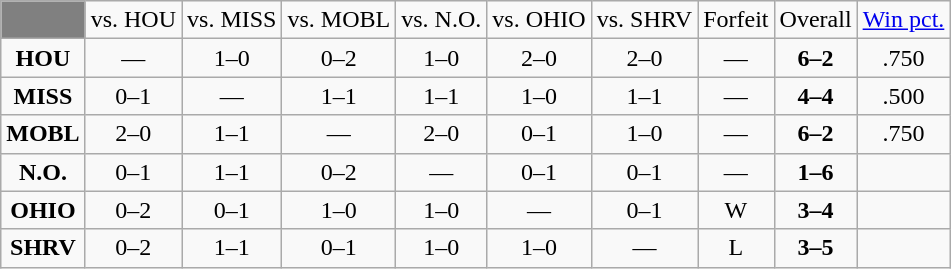<table class="wikitable" style="text-align:center;">
<tr>
<td bgcolor=grey> </td>
<td>vs. HOU</td>
<td>vs. MISS</td>
<td>vs. MOBL</td>
<td>vs. N.O.</td>
<td>vs. OHIO</td>
<td>vs. SHRV</td>
<td>Forfeit</td>
<td>Overall</td>
<td><a href='#'>Win pct.</a></td>
</tr>
<tr>
<td><strong>HOU</strong></td>
<td>—</td>
<td>1–0</td>
<td>0–2</td>
<td>1–0</td>
<td>2–0</td>
<td>2–0</td>
<td>—</td>
<td><strong>6–2</strong></td>
<td>.750</td>
</tr>
<tr>
<td><strong>MISS</strong></td>
<td>0–1</td>
<td>—</td>
<td>1–1</td>
<td>1–1</td>
<td>1–0</td>
<td>1–1</td>
<td>—</td>
<td><strong>4–4</strong></td>
<td>.500</td>
</tr>
<tr>
<td><strong>MOBL</strong></td>
<td>2–0</td>
<td>1–1</td>
<td>—</td>
<td>2–0</td>
<td>0–1</td>
<td>1–0</td>
<td>—</td>
<td><strong>6–2</strong></td>
<td>.750</td>
</tr>
<tr>
<td><strong>N.O.</strong></td>
<td>0–1</td>
<td>1–1</td>
<td>0–2</td>
<td>—</td>
<td>0–1</td>
<td>0–1</td>
<td>—</td>
<td><strong>1–6</strong></td>
<td></td>
</tr>
<tr>
<td><strong>OHIO</strong></td>
<td>0–2</td>
<td>0–1</td>
<td>1–0</td>
<td>1–0</td>
<td>—</td>
<td>0–1</td>
<td>W</td>
<td><strong>3–4</strong></td>
<td></td>
</tr>
<tr>
<td><strong>SHRV</strong></td>
<td>0–2</td>
<td>1–1</td>
<td>0–1</td>
<td>1–0</td>
<td>1–0</td>
<td>—</td>
<td>L</td>
<td><strong>3–5</strong></td>
<td></td>
</tr>
</table>
